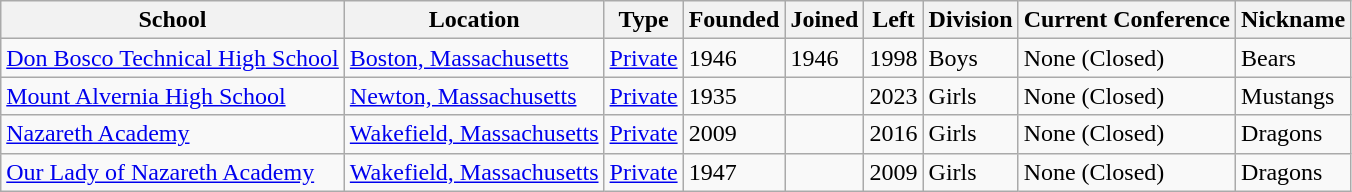<table class="wikitable sortable">
<tr>
<th>School</th>
<th>Location</th>
<th>Type</th>
<th>Founded</th>
<th>Joined</th>
<th>Left</th>
<th>Division</th>
<th>Current Conference</th>
<th>Nickname</th>
</tr>
<tr>
<td><a href='#'>Don Bosco Technical High School</a></td>
<td><a href='#'>Boston, Massachusetts</a></td>
<td><a href='#'>Private</a></td>
<td>1946</td>
<td>1946</td>
<td>1998</td>
<td>Boys</td>
<td>None (Closed)</td>
<td>Bears</td>
</tr>
<tr>
<td><a href='#'>Mount Alvernia High School</a></td>
<td><a href='#'>Newton, Massachusetts</a></td>
<td><a href='#'>Private</a></td>
<td>1935</td>
<td></td>
<td>2023</td>
<td>Girls</td>
<td>None (Closed)</td>
<td>Mustangs</td>
</tr>
<tr>
<td><a href='#'>Nazareth Academy</a></td>
<td><a href='#'>Wakefield, Massachusetts</a></td>
<td><a href='#'>Private</a></td>
<td>2009</td>
<td></td>
<td>2016</td>
<td>Girls</td>
<td>None (Closed)</td>
<td>Dragons</td>
</tr>
<tr>
<td><a href='#'>Our Lady of Nazareth Academy</a></td>
<td><a href='#'>Wakefield, Massachusetts</a></td>
<td><a href='#'>Private</a></td>
<td>1947</td>
<td></td>
<td>2009</td>
<td>Girls</td>
<td>None (Closed)</td>
<td>Dragons</td>
</tr>
</table>
